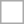<table style="border:solid 1px #aaa;" cellpadding="7" cellspacing="0" class="floatright">
<tr>
<td></td>
</tr>
</table>
